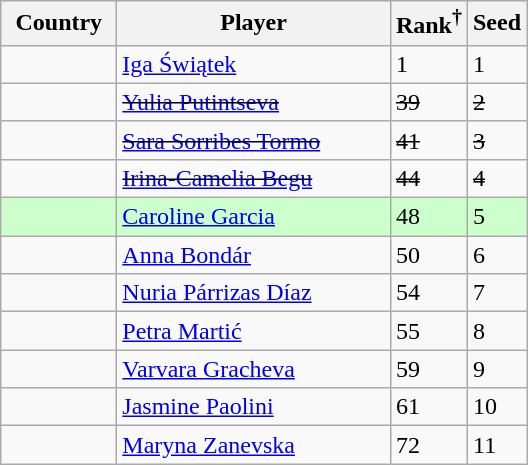<table class="wikitable" border="1">
<tr>
<th width="70">Country</th>
<th width="175">Player</th>
<th>Rank<sup>†</sup></th>
<th>Seed</th>
</tr>
<tr>
<td></td>
<td><a href='#'>Iga Świątek</a></td>
<td>1</td>
<td>1</td>
</tr>
<tr>
<td><s></s></td>
<td><s><a href='#'>Yulia Putintseva</a></s></td>
<td><s>39</s></td>
<td><s>2</s></td>
</tr>
<tr>
<td><s></s></td>
<td><s><a href='#'>Sara Sorribes Tormo</a></s></td>
<td><s>41</s></td>
<td><s>3</s></td>
</tr>
<tr>
<td><s></s></td>
<td><s><a href='#'>Irina-Camelia Begu</a></s></td>
<td><s>44</s></td>
<td><s>4</s></td>
</tr>
<tr style="background:#cfc;">
<td></td>
<td><a href='#'>Caroline Garcia</a></td>
<td>48</td>
<td>5</td>
</tr>
<tr>
<td></td>
<td><a href='#'>Anna Bondár</a></td>
<td>50</td>
<td>6</td>
</tr>
<tr>
<td></td>
<td><a href='#'>Nuria Párrizas Díaz</a></td>
<td>54</td>
<td>7</td>
</tr>
<tr>
<td></td>
<td><a href='#'>Petra Martić</a></td>
<td>55</td>
<td>8</td>
</tr>
<tr>
<td></td>
<td><a href='#'>Varvara Gracheva</a></td>
<td>59</td>
<td>9</td>
</tr>
<tr>
<td></td>
<td><a href='#'>Jasmine Paolini</a></td>
<td>61</td>
<td>10</td>
</tr>
<tr>
<td></td>
<td><a href='#'>Maryna Zanevska</a></td>
<td>72</td>
<td>11</td>
</tr>
</table>
